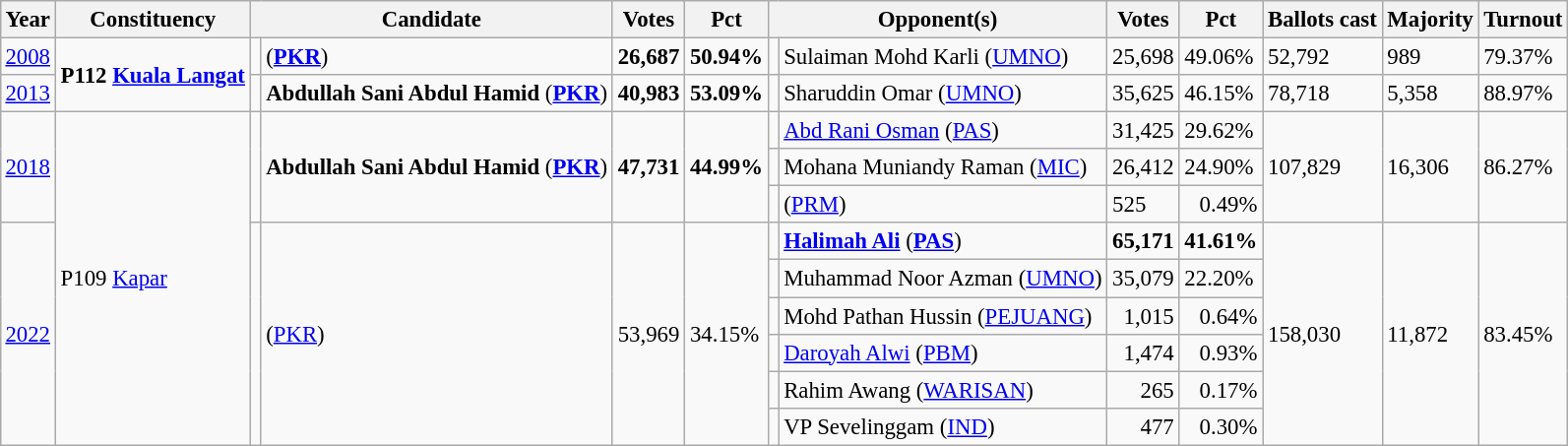<table class="wikitable" style="margin:0.5em ; font-size:95%">
<tr>
<th>Year</th>
<th>Constituency</th>
<th colspan=2>Candidate</th>
<th>Votes</th>
<th>Pct</th>
<th colspan=2>Opponent(s)</th>
<th>Votes</th>
<th>Pct</th>
<th>Ballots cast</th>
<th>Majority</th>
<th>Turnout</th>
</tr>
<tr>
<td><a href='#'>2008</a></td>
<td rowspan=2><strong>P112 <a href='#'>Kuala Langat</a></strong></td>
<td></td>
<td> (<a href='#'><strong>PKR</strong></a>)</td>
<td align="right"><strong>26,687</strong></td>
<td><strong>50.94%</strong></td>
<td></td>
<td>Sulaiman Mohd Karli (<a href='#'>UMNO</a>)</td>
<td align="right">25,698</td>
<td>49.06%</td>
<td>52,792</td>
<td>989</td>
<td>79.37%</td>
</tr>
<tr>
<td><a href='#'>2013</a></td>
<td></td>
<td><strong>Abdullah Sani Abdul Hamid</strong> (<a href='#'><strong>PKR</strong></a>)</td>
<td align="right"><strong>40,983</strong></td>
<td><strong>53.09%</strong></td>
<td></td>
<td>Sharuddin Omar (<a href='#'>UMNO</a>)</td>
<td align="right">35,625</td>
<td>46.15%</td>
<td>78,718</td>
<td>5,358</td>
<td>88.97%</td>
</tr>
<tr>
<td rowspan=3><a href='#'>2018</a></td>
<td rowspan=9>P109 <a href='#'>Kapar</a></td>
<td rowspan=3 ></td>
<td rowspan=3><strong>Abdullah Sani Abdul Hamid</strong> (<a href='#'><strong>PKR</strong></a>)</td>
<td rowspan=3 align="right"><strong>47,731	</strong></td>
<td rowspan=3><strong>44.99%</strong></td>
<td></td>
<td><a href='#'>Abd Rani Osman</a> (<a href='#'>PAS</a>)</td>
<td align="right">31,425</td>
<td>29.62%</td>
<td rowspan=3>107,829</td>
<td rowspan=3>16,306</td>
<td rowspan=3>86.27%</td>
</tr>
<tr>
<td></td>
<td>Mohana Muniandy Raman (<a href='#'>MIC</a>)</td>
<td align=“right”>26,412</td>
<td>24.90%</td>
</tr>
<tr>
<td bgcolor=></td>
<td> (<a href='#'>PRM</a>)</td>
<td align=“right”>525</td>
<td align="right">0.49%</td>
</tr>
<tr>
<td rowspan=6><a href='#'>2022</a></td>
<td rowspan=6 ></td>
<td rowspan=6> (<a href='#'>PKR</a>)</td>
<td rowspan=6 align="right">53,969</td>
<td rowspan=6>34.15%</td>
<td bgcolor=></td>
<td><strong><a href='#'>Halimah Ali</a></strong> (<a href='#'><strong>PAS</strong></a>)</td>
<td align="right"><strong>65,171</strong></td>
<td><strong>41.61%</strong></td>
<td rowspan=6>158,030</td>
<td rowspan=6>11,872</td>
<td rowspan=6>83.45%</td>
</tr>
<tr>
<td></td>
<td>Muhammad Noor Azman (<a href='#'>UMNO</a>)</td>
<td align="right">35,079</td>
<td>22.20%</td>
</tr>
<tr>
<td bgcolor=></td>
<td>Mohd Pathan Hussin (<a href='#'>PEJUANG</a>)</td>
<td align="right">1,015</td>
<td align="right">0.64%</td>
</tr>
<tr>
<td bgcolor=></td>
<td><a href='#'>Daroyah Alwi</a> (<a href='#'>PBM</a>)</td>
<td align="right">1,474</td>
<td align="right">0.93%</td>
</tr>
<tr>
<td></td>
<td>Rahim Awang (<a href='#'>WARISAN</a>)</td>
<td align="right">265</td>
<td align="right">0.17%</td>
</tr>
<tr>
<td></td>
<td>VP Sevelinggam  (<a href='#'>IND</a>)</td>
<td align="right">477</td>
<td align="right">0.30%</td>
</tr>
</table>
